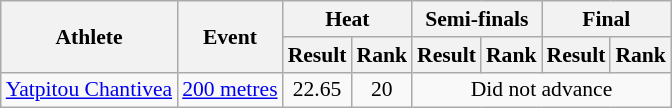<table class="wikitable" style="font-size:90%; text-align:center">
<tr>
<th rowspan="2">Athlete</th>
<th rowspan="2">Event</th>
<th colspan="2">Heat</th>
<th colspan="2">Semi-finals</th>
<th colspan="2">Final</th>
</tr>
<tr>
<th>Result</th>
<th>Rank</th>
<th>Result</th>
<th>Rank</th>
<th>Result</th>
<th>Rank</th>
</tr>
<tr>
<td align="left"><a href='#'>Yatpitou Chantivea</a></td>
<td align="left"><a href='#'>200 metres</a></td>
<td>22.65</td>
<td>20</td>
<td colspan="4">Did not advance</td>
</tr>
</table>
